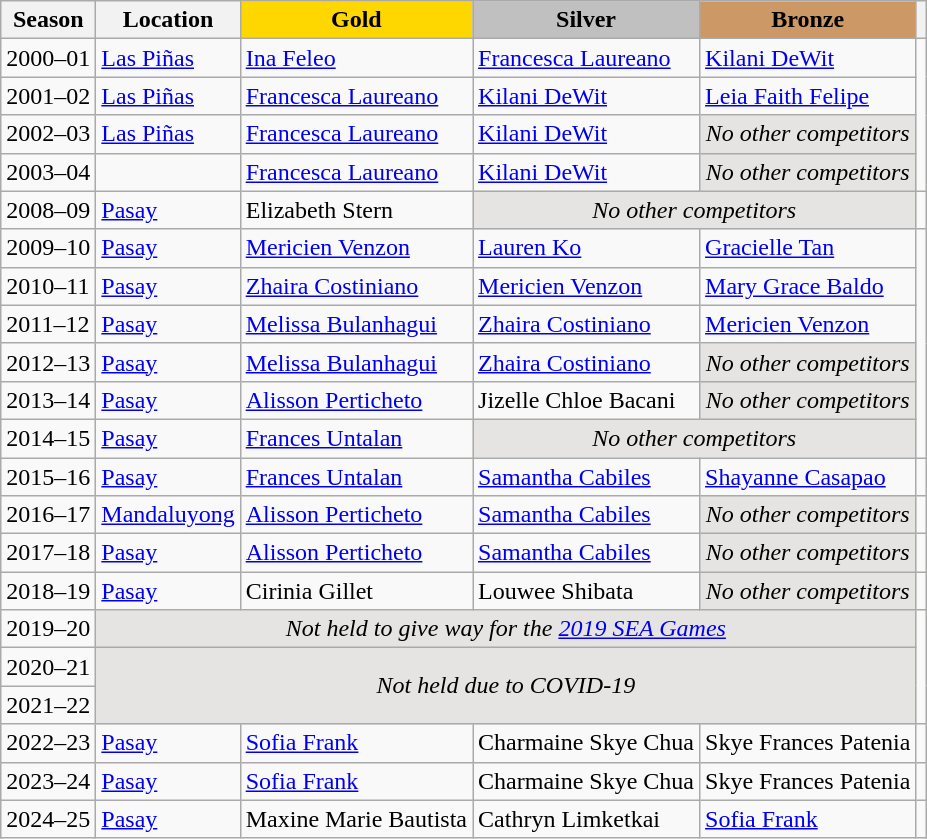<table class="wikitable">
<tr>
<th>Season</th>
<th>Location</th>
<td align=center bgcolor=gold><strong>Gold</strong></td>
<td align=center bgcolor=silver><strong>Silver</strong></td>
<td align=center bgcolor=cc9966><strong>Bronze</strong></td>
<th></th>
</tr>
<tr>
<td>2000–01</td>
<td><a href='#'>Las Piñas</a></td>
<td><a href='#'>Ina Feleo</a></td>
<td><a href='#'>Francesca Laureano</a></td>
<td><a href='#'>Kilani DeWit</a></td>
<td rowspan=4></td>
</tr>
<tr>
<td>2001–02</td>
<td><a href='#'>Las Piñas</a></td>
<td><a href='#'>Francesca Laureano</a></td>
<td><a href='#'>Kilani DeWit</a></td>
<td><a href='#'>Leia Faith Felipe</a></td>
</tr>
<tr>
<td>2002–03</td>
<td><a href='#'>Las Piñas</a></td>
<td><a href='#'>Francesca Laureano</a></td>
<td><a href='#'>Kilani DeWit</a></td>
<td align=center  bgcolor="e5e4e2"><em>No other competitors</em></td>
</tr>
<tr>
<td>2003–04</td>
<td></td>
<td><a href='#'>Francesca Laureano</a></td>
<td><a href='#'>Kilani DeWit</a></td>
<td align=center  bgcolor="e5e4e2"><em>No other competitors</em></td>
</tr>
<tr>
<td>2008–09</td>
<td><a href='#'>Pasay</a></td>
<td>Elizabeth Stern</td>
<td colspan=2 align=center  bgcolor="e5e4e2"><em>No other competitors</em></td>
<td></td>
</tr>
<tr>
<td>2009–10</td>
<td><a href='#'>Pasay</a></td>
<td><a href='#'>Mericien Venzon</a></td>
<td><a href='#'>Lauren Ko</a></td>
<td><a href='#'>Gracielle Tan</a></td>
<td rowspan=6></td>
</tr>
<tr>
<td>2010–11</td>
<td><a href='#'>Pasay</a></td>
<td><a href='#'>Zhaira Costiniano</a></td>
<td><a href='#'>Mericien Venzon</a></td>
<td><a href='#'>Mary Grace Baldo</a></td>
</tr>
<tr>
<td>2011–12</td>
<td><a href='#'>Pasay</a></td>
<td><a href='#'>Melissa Bulanhagui</a></td>
<td><a href='#'>Zhaira Costiniano</a></td>
<td><a href='#'>Mericien Venzon</a></td>
</tr>
<tr>
<td>2012–13</td>
<td><a href='#'>Pasay</a></td>
<td><a href='#'>Melissa Bulanhagui</a></td>
<td><a href='#'>Zhaira Costiniano</a></td>
<td align=center bgcolor="e5e4e2"><em>No other competitors</em></td>
</tr>
<tr>
<td>2013–14</td>
<td><a href='#'>Pasay</a></td>
<td><a href='#'>Alisson Perticheto</a></td>
<td>Jizelle Chloe Bacani</td>
<td align=center bgcolor="e5e4e2"><em>No other competitors</em></td>
</tr>
<tr>
<td>2014–15</td>
<td><a href='#'>Pasay</a></td>
<td><a href='#'>Frances Untalan</a></td>
<td colspan=2  align=center bgcolor="e5e4e2"><em>No other competitors</em></td>
</tr>
<tr>
<td>2015–16</td>
<td><a href='#'>Pasay</a></td>
<td><a href='#'>Frances Untalan</a></td>
<td><a href='#'>Samantha Cabiles</a></td>
<td><a href='#'>Shayanne Casapao</a></td>
<td></td>
</tr>
<tr>
<td>2016–17</td>
<td><a href='#'>Mandaluyong</a></td>
<td><a href='#'>Alisson Perticheto</a></td>
<td><a href='#'>Samantha Cabiles</a></td>
<td align=center bgcolor="e5e4e2"><em>No other competitors</em></td>
<td></td>
</tr>
<tr>
<td>2017–18</td>
<td><a href='#'>Pasay</a></td>
<td><a href='#'>Alisson Perticheto</a></td>
<td><a href='#'>Samantha Cabiles</a></td>
<td align=center bgcolor="e5e4e2"><em>No other competitors</em></td>
<td></td>
</tr>
<tr>
<td>2018–19</td>
<td><a href='#'>Pasay</a></td>
<td>Cirinia Gillet</td>
<td>Louwee Shibata</td>
<td align=center bgcolor="e5e4e2"><em>No other competitors</em></td>
<td></td>
</tr>
<tr>
<td>2019–20</td>
<td colspan=4 align=center bgcolor="e5e4e2" align=center><em>Not held to give way for the <a href='#'>2019 SEA Games</a></em></td>
<td rowspan=3></td>
</tr>
<tr>
<td>2020–21</td>
<td colspan=4 align=center bgcolor="e5e4e2" rowspan=2><em>Not held due to COVID-19</em></td>
</tr>
<tr>
<td>2021–22</td>
</tr>
<tr>
<td>2022–23</td>
<td><a href='#'>Pasay</a></td>
<td><a href='#'>Sofia Frank</a></td>
<td>Charmaine Skye Chua</td>
<td>Skye Frances Patenia</td>
<td></td>
</tr>
<tr>
<td>2023–24</td>
<td><a href='#'>Pasay</a></td>
<td><a href='#'>Sofia Frank</a></td>
<td>Charmaine Skye Chua</td>
<td>Skye Frances Patenia</td>
<td></td>
</tr>
<tr>
<td>2024–25</td>
<td><a href='#'>Pasay</a></td>
<td>Maxine Marie Bautista</td>
<td>Cathryn Limketkai</td>
<td><a href='#'>Sofia Frank</a></td>
<td></td>
</tr>
</table>
